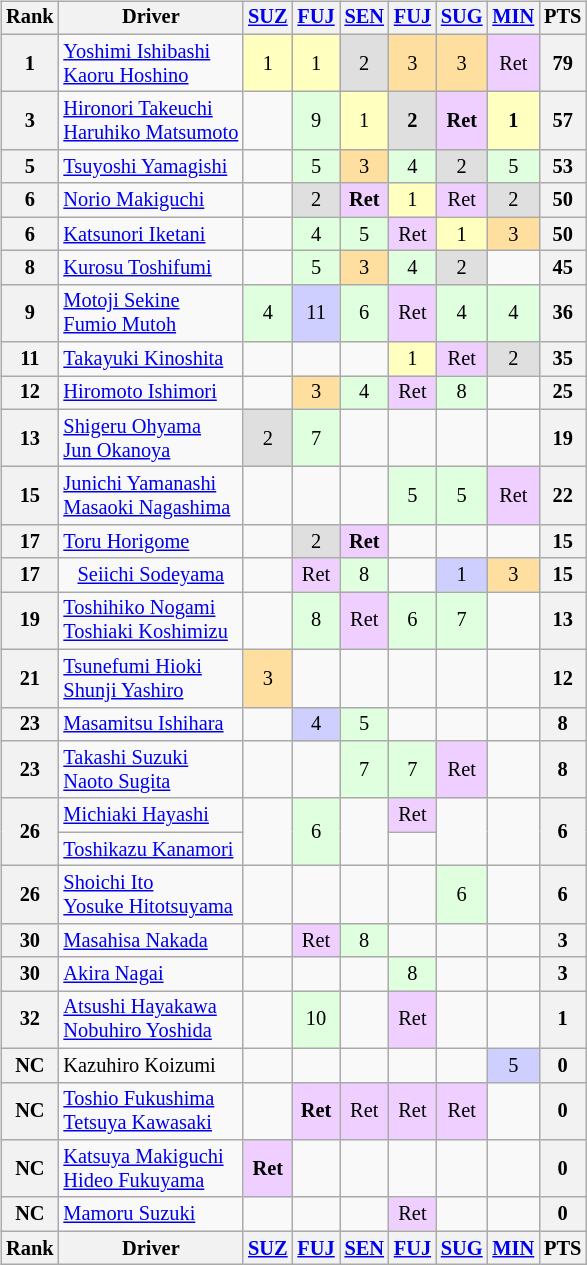<table>
<tr>
<td><br><table class="wikitable" style="font-size:85%; text-align:center">
<tr>
<th>Rank</th>
<th>Driver</th>
<th><a href='#'>SUZ</a><br></th>
<th><a href='#'>FUJ</a><br></th>
<th><a href='#'>SEN</a><br></th>
<th><a href='#'>FUJ</a><br></th>
<th><a href='#'>SUG</a><br></th>
<th><a href='#'>MIN</a><br></th>
<th>PTS</th>
</tr>
<tr>
<th>1</th>
<td align="left"> <a href='#'>Yoshimi Ishibashi</a><br> <a href='#'>Kaoru Hoshino</a></td>
<td style="background:#FFFFBF;">1</td>
<td style="background:#FFFFBF;">1</td>
<td style="background:#DFDFDF;">2</td>
<td style="background:#FFDF9F;">3</td>
<td style="background:#FFDF9F;">3</td>
<td style="background:#EFCFFF;">Ret</td>
<th>79</th>
</tr>
<tr>
<th>3</th>
<td align="left"> <a href='#'>Hironori Takeuchi</a><br> <a href='#'>Haruhiko Matsumoto</a></td>
<td></td>
<td style="background:#DFFFDF;">9</td>
<td style="background:#FFFFBF;">1</td>
<td style="background:#DFDFDF;"><strong>2</strong></td>
<td style="background:#EFCFFF;"><strong>Ret</strong></td>
<td style="background:#FFFFBF;"><strong>1</strong></td>
<th>57</th>
</tr>
<tr>
<th>5</th>
<td align="left"> <a href='#'>Tsuyoshi Yamagishi</a></td>
<td></td>
<td style="background:#DFFFDF;">5</td>
<td style="background:#FFDF9F;">3</td>
<td style="background:#DFFFDF;">4</td>
<td style="background:#DFDFDF;">2</td>
<td style="background:#DFFFDF;">5</td>
<th>53</th>
</tr>
<tr>
<th>6</th>
<td align="left"> <a href='#'>Norio Makiguchi</a></td>
<td></td>
<td style="background:#DFDFDF;">2</td>
<td style="background:#EFCFFF;"><strong>Ret</strong></td>
<td style="background:#FFFFBF;">1</td>
<td style="background:#EFCFFF;">Ret</td>
<td style="background:#DFDFDF;">2</td>
<th>50</th>
</tr>
<tr>
<th>6</th>
<td align="left"> <a href='#'>Katsunori Iketani</a></td>
<td></td>
<td style="background:#DFFFDF;">4</td>
<td style="background:#DFFFDF;">5</td>
<td style="background:#EFCFFF;">Ret</td>
<td style="background:#FFFFBF;">1</td>
<td style="background:#FFDF9F;">3</td>
<th>50</th>
</tr>
<tr>
<th>8</th>
<td align="left"> <a href='#'>Kurosu Toshifumi</a></td>
<td></td>
<td style="background:#DFFFDF;">5</td>
<td style="background:#FFDF9F;">3</td>
<td style="background:#DFFFDF;">4</td>
<td style="background:#DFDFDF;">2</td>
<td></td>
<th>45</th>
</tr>
<tr>
<th>9</th>
<td align="left"> <a href='#'>Motoji Sekine</a><br> <a href='#'>Fumio Mutoh</a></td>
<td style="background:#DFFFDF;">4</td>
<td style="background:#CFCFFF;">11</td>
<td style="background:#DFFFDF;">6</td>
<td style="background:#EFCFFF;">Ret</td>
<td style="background:#DFFFDF;">4</td>
<td style="background:#DFFFDF;">4</td>
<th>36</th>
</tr>
<tr>
<th>11</th>
<td align="left"> <a href='#'>Takayuki Kinoshita</a></td>
<td></td>
<td></td>
<td></td>
<td style="background:#FFFFBF;">1</td>
<td style="background:#EFCFFF;">Ret</td>
<td style="background:#DFDFDF;">2</td>
<th>35</th>
</tr>
<tr>
<th>12</th>
<td align="left"> <a href='#'>Hiromoto Ishimori</a></td>
<td></td>
<td style="background:#FFDF9F;">3</td>
<td style="background:#DFFFDF;">4</td>
<td style="background:#EFCFFF;">Ret</td>
<td style="background:#DFFFDF;">8</td>
<td></td>
<th>25</th>
</tr>
<tr>
<th>13</th>
<td align="left"> <a href='#'>Shigeru Ohyama</a><br> <a href='#'>Jun Okanoya</a></td>
<td style="background:#DFDFDF;">2</td>
<td style="background:#DFFFDF;">7</td>
<td></td>
<td></td>
<td></td>
<td></td>
<th>19</th>
</tr>
<tr>
<th>15</th>
<td align="left"> <a href='#'>Junichi Yamanashi</a><br> <a href='#'>Masaoki Nagashima</a></td>
<td></td>
<td></td>
<td></td>
<td style="background:#DFFFDF;">5</td>
<td style="background:#DFFFDF;">5</td>
<td style="background:#EFCFFF;">Ret</td>
<th>22</th>
</tr>
<tr>
<th>17</th>
<td align="left"> <a href='#'>Toru Horigome</a></td>
<td></td>
<td style="background:#DFDFDF;">2</td>
<td style="background:#EFCFFF;"><strong>Ret</strong></td>
<td></td>
<td></td>
<td></td>
<th>15</th>
</tr>
<tr>
<th>17</th>
<td> <a href='#'>Seiichi Sodeyama</a></td>
<td></td>
<td style="background:#EFCFFF;">Ret</td>
<td style="background:#DFFFDF;">8</td>
<td></td>
<td style="background:#CFCFFF;">1</td>
<td style="background:#FFDF9F;">3</td>
<th>15</th>
</tr>
<tr>
<th>19</th>
<td align="left"> <a href='#'>Toshihiko Nogami</a> <br> <a href='#'>Toshiaki Koshimizu</a></td>
<td></td>
<td style="background:#DFFFDF;">8</td>
<td style="background:#EFCFFF;">Ret</td>
<td style="background:#DFFFDF;">6</td>
<td style="background:#DFFFDF;">7</td>
<td></td>
<th>13</th>
</tr>
<tr>
<th>21</th>
<td align="left"> <a href='#'>Tsunefumi Hioki</a> <br> <a href='#'>Shunji Yashiro</a></td>
<td style="background:#FFDF9F;">3</td>
<td></td>
<td></td>
<td></td>
<td></td>
<td></td>
<th>12</th>
</tr>
<tr>
<th>23</th>
<td align="left"> <a href='#'>Masamitsu Ishihara</a></td>
<td></td>
<td style="background:#CFCFFF;">4</td>
<td style="background:#DFFFDF;">5</td>
<td></td>
<td></td>
<td></td>
<th>8</th>
</tr>
<tr>
<th>23</th>
<td align="left"> <a href='#'>Takashi Suzuki</a><br> <a href='#'>Naoto Sugita</a></td>
<td></td>
<td></td>
<td style="background:#DFFFDF;">7</td>
<td style="background:#DFFFDF;">7</td>
<td style="background:#EFCFFF;">Ret</td>
<td></td>
<th>8</th>
</tr>
<tr>
<th rowspan="2">26</th>
<td align="left"> <a href='#'>Michiaki Hayashi</a></td>
<td rowspan="2"></td>
<td rowspan="2" style="background:#DFFFDF;">6</td>
<td rowspan="2"></td>
<td style="background:#EFCFFF;">Ret</td>
<td rowspan="2"></td>
<td rowspan="2"></td>
<th rowspan="2">6</th>
</tr>
<tr>
<td align="left"> <a href='#'>Toshikazu Kanamori</a></td>
<td></td>
</tr>
<tr>
<th>26</th>
<td align="left"> <a href='#'>Shoichi Ito</a> <br> <a href='#'>Yosuke Hitotsuyama</a></td>
<td></td>
<td></td>
<td></td>
<td></td>
<td style="background:#DFFFDF;">6</td>
<td></td>
<th>6</th>
</tr>
<tr>
<th>30</th>
<td align="left"> <a href='#'>Masahisa Nakada</a></td>
<td></td>
<td style="background:#EFCFFF;">Ret</td>
<td style="background:#DFFFDF;">8</td>
<td></td>
<td></td>
<td></td>
<th>3</th>
</tr>
<tr>
<th>30</th>
<td align="left"> <a href='#'>Akira Nagai</a></td>
<td></td>
<td></td>
<td></td>
<td style="background:#DFFFDF;">8</td>
<td></td>
<td></td>
<th>3</th>
</tr>
<tr>
<th>32</th>
<td align="left"> <a href='#'>Atsushi Hayakawa</a> <br> <a href='#'>Nobuhiro Yoshida</a></td>
<td></td>
<td style="background:#DFFFDF;">10</td>
<td></td>
<td style="background:#EFCFFF;">Ret</td>
<td></td>
<td></td>
<th>1</th>
</tr>
<tr>
<th>NC</th>
<td align="left"> Kazuhiro Koizumi</td>
<td></td>
<td></td>
<td></td>
<td></td>
<td></td>
<td style="background:#CFCFFF;">5</td>
<th>0</th>
</tr>
<tr>
<th>NC</th>
<td align="left"> <a href='#'>Toshio Fukushima</a> <br> <a href='#'>Tetsuya Kawasaki</a></td>
<td></td>
<td style="background:#EFCFFF;"><strong>Ret</strong></td>
<td style="background:#EFCFFF;">Ret</td>
<td style="background:#EFCFFF;">Ret</td>
<td style="background:#EFCFFF;">Ret</td>
<td></td>
<th>0</th>
</tr>
<tr>
<th>NC</th>
<td align="left"> <a href='#'>Katsuya Makiguchi</a> <br> <a href='#'>Hideo Fukuyama</a></td>
<td style="background:#EFCFFF;"><strong>Ret</strong></td>
<td></td>
<td></td>
<td></td>
<td></td>
<td></td>
<th>0</th>
</tr>
<tr>
<th>NC</th>
<td align="left"> <a href='#'>Mamoru Suzuki</a></td>
<td></td>
<td></td>
<td></td>
<td style="background:#EFCFFF;">Ret</td>
<td></td>
<td></td>
<th>0</th>
</tr>
<tr>
<th>Rank</th>
<th>Driver</th>
<th><a href='#'>SUZ</a><br></th>
<th><a href='#'>FUJ</a><br></th>
<th><a href='#'>SEN</a><br></th>
<th><a href='#'>FUJ</a><br></th>
<th><a href='#'>SUG</a><br></th>
<th><a href='#'>MIN</a><br></th>
<th>PTS</th>
</tr>
</table>
</td>
<td valign="top"><br></td>
</tr>
</table>
